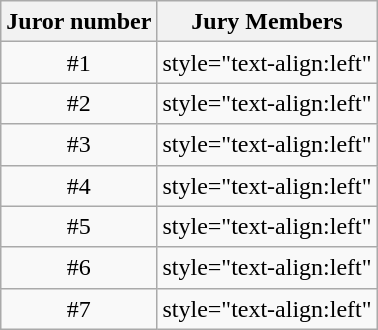<table class="wikitable" style="text-align:center; line-height:20px; width:auto;">
<tr>
<th scope="col">Juror number</th>
<th scope="col">Jury Members</th>
</tr>
<tr>
<td>#1</td>
<td>style="text-align:left" </td>
</tr>
<tr>
<td>#2</td>
<td>style="text-align:left" </td>
</tr>
<tr>
<td>#3</td>
<td>style="text-align:left" </td>
</tr>
<tr>
<td>#4</td>
<td>style="text-align:left" </td>
</tr>
<tr>
<td>#5</td>
<td>style="text-align:left" </td>
</tr>
<tr>
<td>#6</td>
<td>style="text-align:left" </td>
</tr>
<tr>
<td>#7</td>
<td>style="text-align:left" </td>
</tr>
</table>
